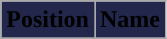<table class="wikitable">
<tr>
<th style="background:#22274B; ">Position</th>
<th style="background:#22274B; ">Name</th>
</tr>
<tr>
</tr>
</table>
